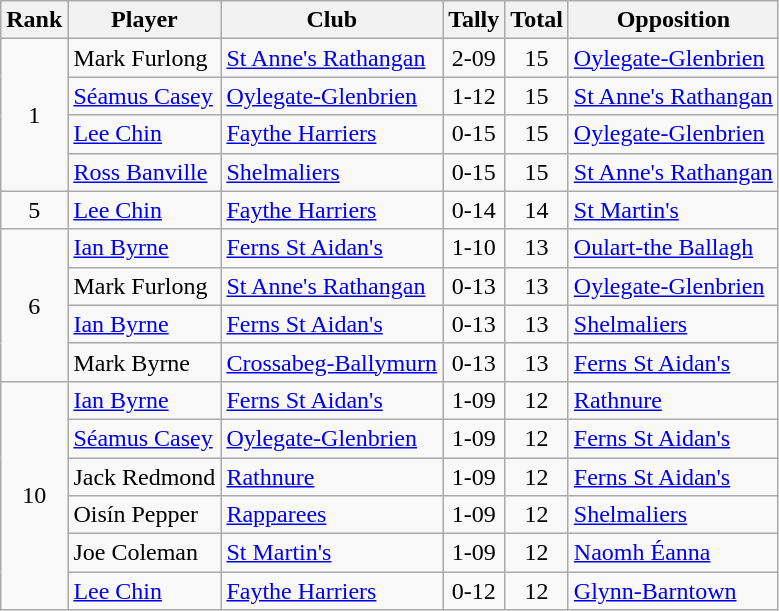<table class="wikitable">
<tr>
<th>Rank</th>
<th>Player</th>
<th>Club</th>
<th>Tally</th>
<th>Total</th>
<th>Opposition</th>
</tr>
<tr>
<td rowspan="4" style="text-align:center;">1</td>
<td>Mark Furlong</td>
<td><a href='#'>St Anne's Rathangan</a></td>
<td align=center>2-09</td>
<td align=center>15</td>
<td><a href='#'>Oylegate-Glenbrien</a></td>
</tr>
<tr>
<td><a href='#'>Séamus Casey</a></td>
<td><a href='#'>Oylegate-Glenbrien</a></td>
<td align=center>1-12</td>
<td align=center>15</td>
<td><a href='#'>St Anne's Rathangan</a></td>
</tr>
<tr>
<td><a href='#'>Lee Chin</a></td>
<td><a href='#'>Faythe Harriers</a></td>
<td align=center>0-15</td>
<td align=center>15</td>
<td><a href='#'>Oylegate-Glenbrien</a></td>
</tr>
<tr>
<td><a href='#'>Ross Banville</a></td>
<td><a href='#'>Shelmaliers</a></td>
<td align=center>0-15</td>
<td align=center>15</td>
<td><a href='#'>St Anne's Rathangan</a></td>
</tr>
<tr>
<td rowspan="1" style="text-align:center;">5</td>
<td><a href='#'>Lee Chin</a></td>
<td><a href='#'>Faythe Harriers</a></td>
<td align=center>0-14</td>
<td align=center>14</td>
<td><a href='#'>St Martin's</a></td>
</tr>
<tr>
<td rowspan="4" style="text-align:center;">6</td>
<td><a href='#'>Ian Byrne</a></td>
<td><a href='#'>Ferns St Aidan's</a></td>
<td align=center>1-10</td>
<td align=center>13</td>
<td><a href='#'>Oulart-the Ballagh</a></td>
</tr>
<tr>
<td>Mark Furlong</td>
<td><a href='#'>St Anne's Rathangan</a></td>
<td align=center>0-13</td>
<td align=center>13</td>
<td><a href='#'>Oylegate-Glenbrien</a></td>
</tr>
<tr>
<td><a href='#'>Ian Byrne</a></td>
<td><a href='#'>Ferns St Aidan's</a></td>
<td align=center>0-13</td>
<td align=center>13</td>
<td><a href='#'>Shelmaliers</a></td>
</tr>
<tr>
<td>Mark Byrne</td>
<td><a href='#'>Crossabeg-Ballymurn</a></td>
<td align=center>0-13</td>
<td align=center>13</td>
<td><a href='#'>Ferns St Aidan's</a></td>
</tr>
<tr>
<td rowspan="6" style="text-align:center;">10</td>
<td><a href='#'>Ian Byrne</a></td>
<td><a href='#'>Ferns St Aidan's</a></td>
<td align=center>1-09</td>
<td align=center>12</td>
<td><a href='#'>Rathnure</a></td>
</tr>
<tr>
<td><a href='#'>Séamus Casey</a></td>
<td><a href='#'>Oylegate-Glenbrien</a></td>
<td align=center>1-09</td>
<td align=center>12</td>
<td><a href='#'>Ferns St Aidan's</a></td>
</tr>
<tr>
<td>Jack Redmond</td>
<td><a href='#'>Rathnure</a></td>
<td align=center>1-09</td>
<td align=center>12</td>
<td><a href='#'>Ferns St Aidan's</a></td>
</tr>
<tr>
<td>Oisín Pepper</td>
<td><a href='#'>Rapparees</a></td>
<td align=center>1-09</td>
<td align=center>12</td>
<td><a href='#'>Shelmaliers</a></td>
</tr>
<tr>
<td>Joe Coleman</td>
<td><a href='#'>St Martin's</a></td>
<td align=center>1-09</td>
<td align=center>12</td>
<td><a href='#'>Naomh Éanna</a></td>
</tr>
<tr>
<td><a href='#'>Lee Chin</a></td>
<td><a href='#'>Faythe Harriers</a></td>
<td align=center>0-12</td>
<td align=center>12</td>
<td><a href='#'>Glynn-Barntown</a></td>
</tr>
</table>
